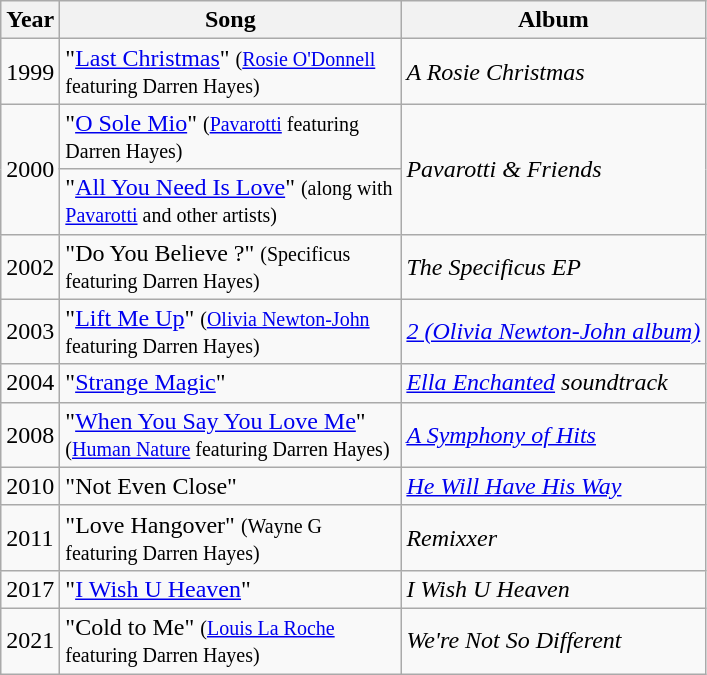<table class="wikitable">
<tr>
<th align="center">Year</th>
<th align="center" width=220>Song</th>
<th align="center">Album</th>
</tr>
<tr>
<td>1999</td>
<td>"<a href='#'>Last Christmas</a>" <small>(<a href='#'>Rosie O'Donnell</a> featuring Darren Hayes)</small></td>
<td><em>A Rosie Christmas</em></td>
</tr>
<tr>
<td rowspan="2">2000</td>
<td>"<a href='#'>O Sole Mio</a>" <small>(<a href='#'>Pavarotti</a> featuring Darren Hayes)</small></td>
<td rowspan="2"><em>Pavarotti & Friends</em></td>
</tr>
<tr>
<td>"<a href='#'>All You Need Is Love</a>" <small>(along with <a href='#'>Pavarotti</a> and other artists)</small></td>
</tr>
<tr>
<td>2002</td>
<td>"Do You Believe ?" <small>(Specificus featuring Darren Hayes)</small></td>
<td><em>The Specificus EP</em></td>
</tr>
<tr>
<td>2003</td>
<td>"<a href='#'>Lift Me Up</a>" <small>(<a href='#'>Olivia Newton-John</a> featuring Darren Hayes)</small></td>
<td><em><a href='#'>2 (Olivia Newton-John album)</a></em></td>
</tr>
<tr>
<td>2004</td>
<td>"<a href='#'>Strange Magic</a>"</td>
<td><em><a href='#'>Ella Enchanted</a> soundtrack</em></td>
</tr>
<tr>
<td>2008</td>
<td>"<a href='#'>When You Say You Love Me</a>" <small>(<a href='#'>Human Nature</a> featuring Darren Hayes)</small></td>
<td><em><a href='#'>A Symphony of Hits</a></em></td>
</tr>
<tr>
<td>2010</td>
<td>"Not Even Close"</td>
<td><em><a href='#'>He Will Have His Way</a></em></td>
</tr>
<tr>
<td>2011</td>
<td>"Love Hangover" <small>(Wayne G featuring Darren Hayes)</small></td>
<td><em>Remixxer</em></td>
</tr>
<tr>
<td>2017</td>
<td>"<a href='#'>I Wish U Heaven</a>"</td>
<td><em>I Wish U Heaven</em></td>
</tr>
<tr>
<td>2021</td>
<td>"Cold to Me" <small>(<a href='#'>Louis La Roche</a> featuring Darren Hayes)</small></td>
<td><em>We're Not So Different</em></td>
</tr>
</table>
